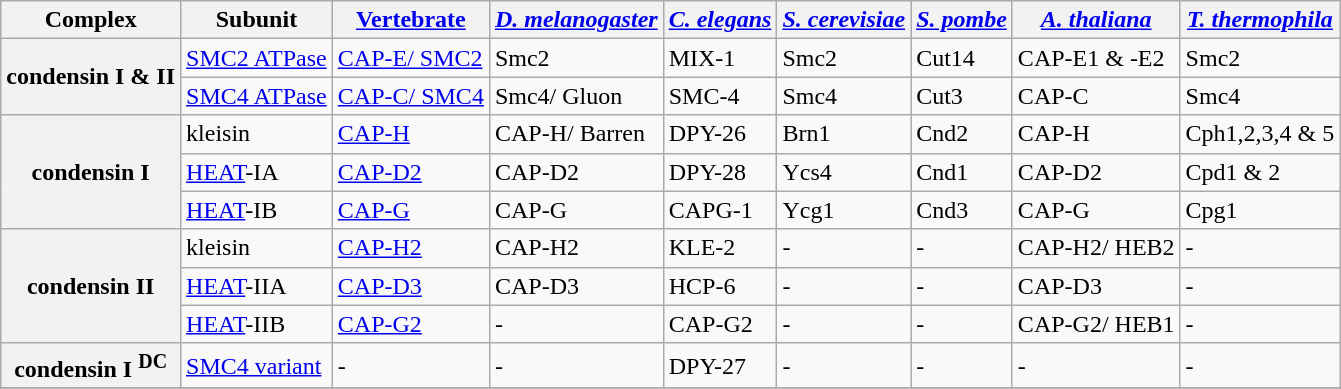<table class="wikitable">
<tr>
<th>Complex</th>
<th>Subunit</th>
<th><a href='#'>Vertebrate</a></th>
<th><em><a href='#'>D. melanogaster</a></em></th>
<th><em><a href='#'>C. elegans</a></em></th>
<th><em><a href='#'>S. cerevisiae</a></em></th>
<th><em><a href='#'>S. pombe</a></em></th>
<th><em><a href='#'>A. thaliana</a></em></th>
<th><em><a href='#'>T. thermophila</a></em></th>
</tr>
<tr>
<th rowspan="2">condensin I & II</th>
<td><a href='#'>SMC2 ATPase</a></td>
<td><a href='#'>CAP-E/ SMC2</a></td>
<td>Smc2</td>
<td>MIX-1</td>
<td>Smc2</td>
<td>Cut14</td>
<td>CAP-E1 & -E2</td>
<td>Smc2</td>
</tr>
<tr>
<td><a href='#'>SMC4 ATPase</a></td>
<td><a href='#'>CAP-C/ SMC4</a></td>
<td>Smc4/ Gluon</td>
<td>SMC-4</td>
<td>Smc4</td>
<td>Cut3</td>
<td>CAP-C</td>
<td>Smc4</td>
</tr>
<tr>
<th rowspan="3">condensin I</th>
<td>kleisin</td>
<td><a href='#'>CAP-H</a></td>
<td>CAP-H/ Barren</td>
<td>DPY-26</td>
<td>Brn1</td>
<td>Cnd2</td>
<td>CAP-H</td>
<td>Cph1,2,3,4 & 5</td>
</tr>
<tr>
<td><a href='#'>HEAT</a>-IA</td>
<td><a href='#'>CAP-D2</a></td>
<td>CAP-D2</td>
<td>DPY-28</td>
<td>Ycs4</td>
<td>Cnd1</td>
<td>CAP-D2</td>
<td>Cpd1 & 2</td>
</tr>
<tr>
<td><a href='#'>HEAT</a>-IB</td>
<td><a href='#'>CAP-G</a></td>
<td>CAP-G</td>
<td>CAPG-1</td>
<td>Ycg1</td>
<td>Cnd3</td>
<td>CAP-G</td>
<td>Cpg1</td>
</tr>
<tr>
<th rowspan="3">condensin II</th>
<td>kleisin</td>
<td><a href='#'>CAP-H2</a></td>
<td>CAP-H2</td>
<td>KLE-2</td>
<td>-</td>
<td>-</td>
<td>CAP-H2/ HEB2</td>
<td>-</td>
</tr>
<tr>
<td><a href='#'>HEAT</a>-IIA</td>
<td><a href='#'>CAP-D3</a></td>
<td>CAP-D3</td>
<td>HCP-6</td>
<td>-</td>
<td>-</td>
<td>CAP-D3</td>
<td>-</td>
</tr>
<tr>
<td><a href='#'>HEAT</a>-IIB</td>
<td><a href='#'>CAP-G2</a></td>
<td>-</td>
<td>CAP-G2</td>
<td>-</td>
<td>-</td>
<td>CAP-G2/ HEB1</td>
<td>-</td>
</tr>
<tr>
<th rowspan="1">condensin I <sup>DC</sup></th>
<td><a href='#'>SMC4 variant</a></td>
<td>-</td>
<td>-</td>
<td>DPY-27</td>
<td>-</td>
<td>-</td>
<td>-</td>
<td>-</td>
</tr>
<tr>
</tr>
</table>
